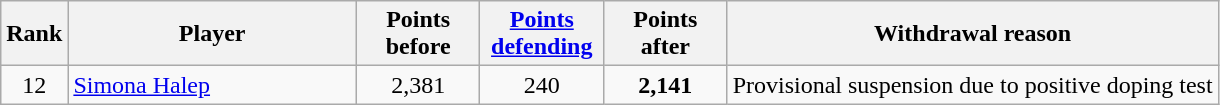<table class="wikitable sortable">
<tr>
<th>Rank</th>
<th style="width:185px;">Player</th>
<th style="width:75px;">Points before</th>
<th style="width:75px;"><a href='#'>Points defending</a></th>
<th style="width:75px;">Points after</th>
<th>Withdrawal reason</th>
</tr>
<tr>
<td style="text-align:center;">12</td>
<td> <a href='#'>Simona Halep</a></td>
<td style="text-align:center;">2,381</td>
<td style="text-align:center;">240</td>
<td style="text-align:center;"><strong>2,141</strong></td>
<td>Provisional suspension due to positive doping test</td>
</tr>
</table>
